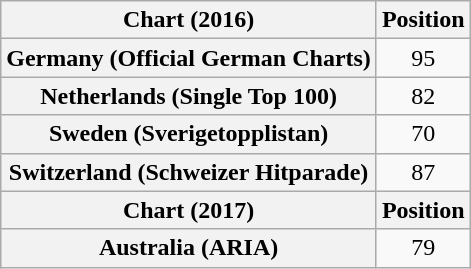<table class="wikitable sortable plainrowheaders" style="text-align:center">
<tr>
<th>Chart (2016)</th>
<th>Position</th>
</tr>
<tr>
<th scope="row">Germany (Official German Charts)</th>
<td>95</td>
</tr>
<tr>
<th scope="row">Netherlands (Single Top 100)</th>
<td>82</td>
</tr>
<tr>
<th scope="row">Sweden (Sverigetopplistan)</th>
<td>70</td>
</tr>
<tr>
<th scope="row">Switzerland (Schweizer Hitparade)</th>
<td>87</td>
</tr>
<tr>
<th>Chart (2017)</th>
<th>Position</th>
</tr>
<tr>
<th scope="row">Australia (ARIA)</th>
<td>79</td>
</tr>
</table>
